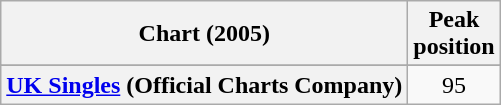<table class="wikitable sortable plainrowheaders" style="text-align:center">
<tr>
<th scope="col">Chart (2005)</th>
<th scope="col">Peak<br> position</th>
</tr>
<tr>
</tr>
<tr>
<th scope="row"><a href='#'>UK Singles</a> (Official Charts Company)</th>
<td align="center">95</td>
</tr>
</table>
